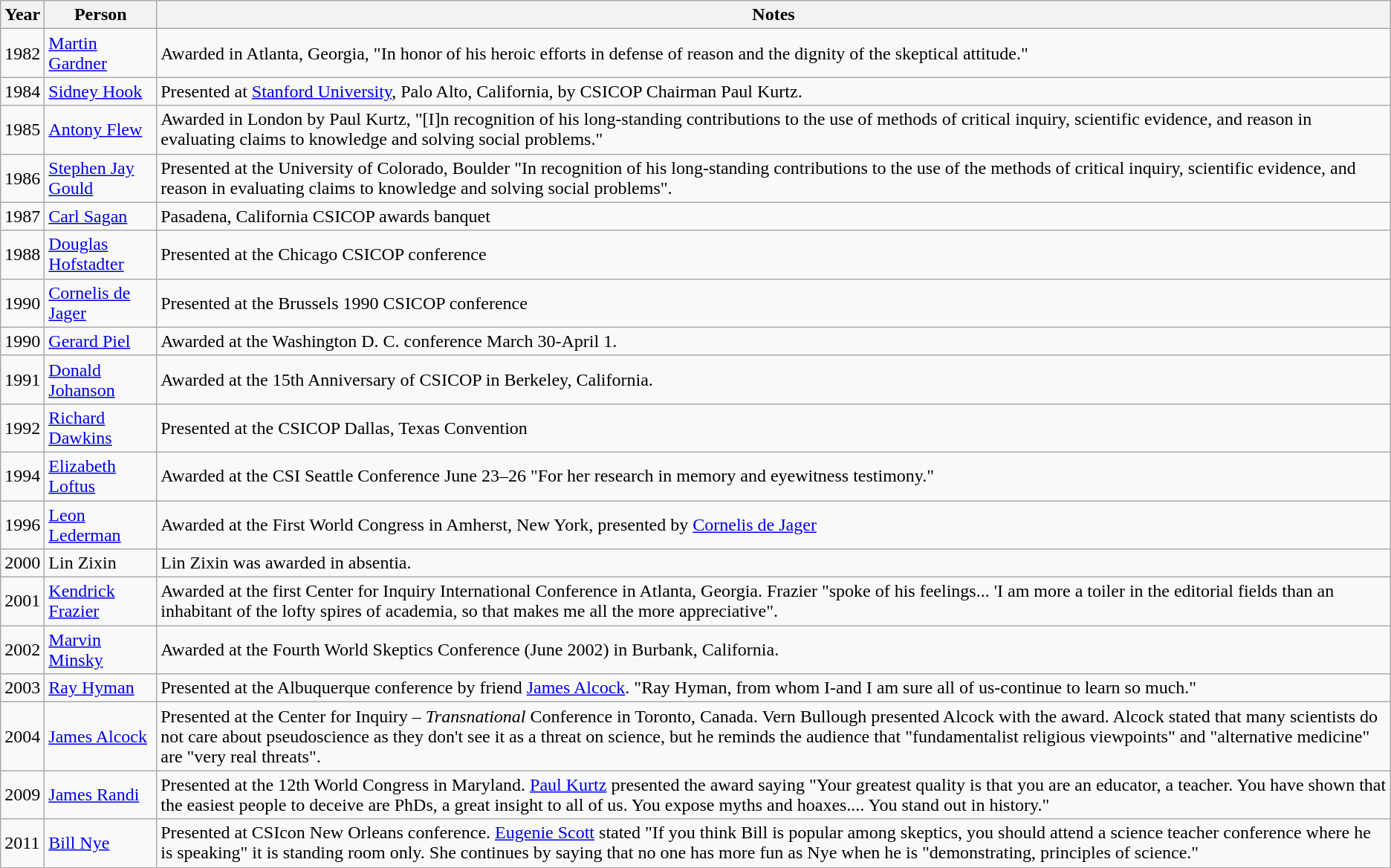<table class="wikitable sortable">
<tr>
<th>Year</th>
<th>Person</th>
<th>Notes</th>
</tr>
<tr>
<td rowspan=1>1982</td>
<td><a href='#'>Martin Gardner</a></td>
<td>Awarded in Atlanta, Georgia, "In honor of his heroic efforts in defense of reason and the dignity of the skeptical attitude."</td>
</tr>
<tr>
<td rowspan=1>1984</td>
<td><a href='#'>Sidney Hook</a></td>
<td>Presented at <a href='#'>Stanford University</a>, Palo Alto, California, by CSICOP Chairman Paul Kurtz.</td>
</tr>
<tr>
<td rowspan=1>1985</td>
<td><a href='#'>Antony Flew</a></td>
<td>Awarded in London by Paul Kurtz, "[I]n recognition of his long-standing contributions to the use of methods of critical inquiry, scientific evidence, and reason in evaluating claims to knowledge and solving social problems."</td>
</tr>
<tr>
<td rowspan=1>1986</td>
<td><a href='#'>Stephen Jay Gould</a></td>
<td>Presented at the University of Colorado, Boulder "In recognition of his long-standing contributions to the use of the methods of critical inquiry, scientific evidence, and reason in evaluating claims to knowledge and solving social problems".</td>
</tr>
<tr>
<td rowspan=1>1987</td>
<td><a href='#'>Carl Sagan</a></td>
<td>Pasadena, California CSICOP awards banquet</td>
</tr>
<tr>
<td rowspan=1>1988</td>
<td><a href='#'>Douglas Hofstadter</a></td>
<td>Presented at the Chicago CSICOP conference</td>
</tr>
<tr>
<td rowspan=1>1990</td>
<td><a href='#'>Cornelis de Jager</a></td>
<td>Presented at the Brussels 1990 CSICOP conference</td>
</tr>
<tr>
<td rowspan=1>1990</td>
<td><a href='#'>Gerard Piel</a></td>
<td>Awarded at the Washington D. C. conference March 30-April 1.</td>
</tr>
<tr>
<td rowspan=1>1991</td>
<td><a href='#'>Donald Johanson</a></td>
<td>Awarded at the 15th Anniversary of CSICOP in Berkeley, California.</td>
</tr>
<tr>
<td rowspan=1>1992</td>
<td><a href='#'>Richard Dawkins</a></td>
<td>Presented at the CSICOP Dallas, Texas Convention</td>
</tr>
<tr>
<td rowspan=1>1994</td>
<td><a href='#'>Elizabeth Loftus</a></td>
<td>Awarded at the CSI Seattle Conference June 23–26 "For her research in memory and eyewitness testimony."</td>
</tr>
<tr>
<td rowspan=1>1996</td>
<td><a href='#'>Leon Lederman</a></td>
<td>Awarded at the First World Congress in Amherst, New York, presented by <a href='#'>Cornelis de Jager</a></td>
</tr>
<tr>
<td rowspan=1>2000</td>
<td>Lin Zixin</td>
<td>Lin Zixin was awarded in absentia.</td>
</tr>
<tr>
<td rowspan=1>2001</td>
<td><a href='#'>Kendrick Frazier</a></td>
<td>Awarded at the first Center for Inquiry International Conference in Atlanta, Georgia. Frazier "spoke of his feelings... 'I am more a toiler in the editorial fields than an inhabitant of the lofty spires of academia, so that makes me all the more appreciative".</td>
</tr>
<tr>
<td rowspan=1>2002</td>
<td><a href='#'>Marvin Minsky</a></td>
<td>Awarded at the Fourth World Skeptics Conference (June 2002) in Burbank, California.</td>
</tr>
<tr>
<td rowspan=1>2003</td>
<td><a href='#'>Ray Hyman</a></td>
<td>Presented at the Albuquerque conference by friend <a href='#'>James Alcock</a>. "Ray Hyman, from whom I-and I am sure all of us-continue to learn so much."</td>
</tr>
<tr>
<td rowspan=1>2004</td>
<td><a href='#'>James Alcock</a></td>
<td>Presented at the Center for Inquiry – <em>Transnational</em> Conference in Toronto, Canada. Vern Bullough presented Alcock with the award. Alcock stated that many scientists do not care about pseudoscience as they don't see it as a threat on science, but he reminds the audience that "fundamentalist religious viewpoints" and "alternative medicine" are "very real threats".</td>
</tr>
<tr>
<td rowspan=1>2009</td>
<td><a href='#'>James Randi</a></td>
<td>Presented at the 12th World Congress in Maryland. <a href='#'>Paul Kurtz</a> presented the award saying "Your greatest quality is that you are an educator, a teacher. You have shown that the easiest people to deceive are PhDs, a great insight to all of us. You expose myths and hoaxes.... You stand out in history."</td>
</tr>
<tr>
<td rowspan=1>2011</td>
<td><a href='#'>Bill Nye</a></td>
<td>Presented at CSIcon New Orleans conference. <a href='#'>Eugenie Scott</a> stated "If you think Bill is popular among skeptics, you should attend a science teacher conference where he is speaking" it is standing room only. She continues by saying that no one has more fun as Nye when he is "demonstrating, principles of science."</td>
</tr>
</table>
